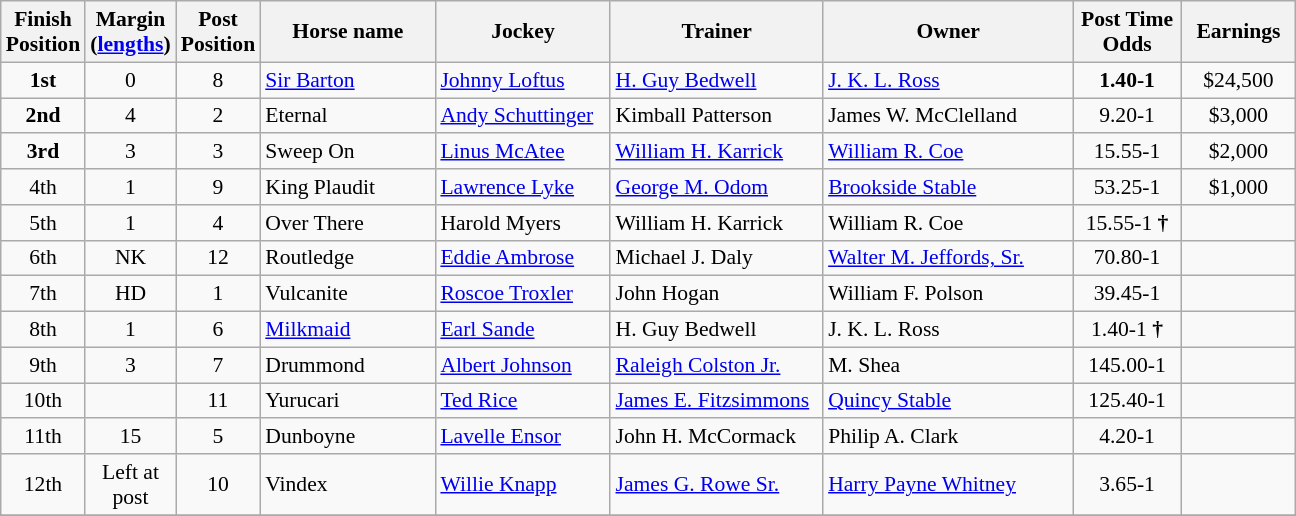<table class="wikitable sortable" | border="2" cellpadding="1" style="border-collapse: collapse; font-size:90%">
<tr>
<th width="40px">Finish <br> Position</th>
<th width="40px">Margin<br> <span>(<a href='#'>lengths</a>)</span></th>
<th width="40px">Post <br> Position</th>
<th width="110px">Horse name</th>
<th width="110px">Jockey</th>
<th width="135px">Trainer</th>
<th width="160px">Owner</th>
<th width="65px">Post Time <br> Odds</th>
<th width="70px">Earnings</th>
</tr>
<tr>
<td align=center><strong>1<span>st</span></strong></td>
<td align=center>0</td>
<td align=center>8</td>
<td><a href='#'>Sir Barton</a></td>
<td><a href='#'>Johnny Loftus</a></td>
<td><a href='#'>H. Guy Bedwell</a></td>
<td><a href='#'>J. K. L. Ross</a></td>
<td align=center><strong>1.40-1</strong></td>
<td align=center>$24,500</td>
</tr>
<tr>
<td align=center><strong>2<span>nd</span></strong></td>
<td align=center>4</td>
<td align=center>2</td>
<td>Eternal</td>
<td><a href='#'>Andy Schuttinger</a></td>
<td>Kimball Patterson</td>
<td>James W. McClelland</td>
<td align=center>9.20-1 <br></td>
<td align=center>$3,000</td>
</tr>
<tr>
<td align=center><strong>3<span>rd</span></strong></td>
<td align=center>3</td>
<td align=center>3</td>
<td>Sweep On</td>
<td><a href='#'>Linus McAtee</a></td>
<td><a href='#'>William H. Karrick</a></td>
<td><a href='#'>William R. Coe</a></td>
<td align=center>15.55-1</td>
<td align=center>$2,000</td>
</tr>
<tr>
<td align=center>4<span>th</span></td>
<td align=center>1<span></span></td>
<td align=center>9</td>
<td>King Plaudit</td>
<td><a href='#'>Lawrence Lyke</a></td>
<td><a href='#'>George M. Odom</a></td>
<td><a href='#'>Brookside Stable</a></td>
<td align=center>53.25-1</td>
<td align=center>$1,000</td>
</tr>
<tr>
<td align=center>5<span>th</span></td>
<td align=center>1<span></span></td>
<td align=center>4</td>
<td>Over There</td>
<td>Harold Myers</td>
<td>William H. Karrick</td>
<td>William R. Coe</td>
<td align=center>15.55-1 <strong>†</strong></td>
<td></td>
</tr>
<tr>
<td align=center>6<span>th</span></td>
<td align=center>NK</td>
<td align=center>12</td>
<td>Routledge</td>
<td><a href='#'>Eddie Ambrose</a></td>
<td>Michael J. Daly</td>
<td><a href='#'>Walter M. Jeffords, Sr.</a></td>
<td align=center>70.80-1</td>
<td></td>
</tr>
<tr>
<td align=center>7<span>th</span></td>
<td align=center>HD</td>
<td align=center>1</td>
<td>Vulcanite</td>
<td><a href='#'>Roscoe Troxler</a></td>
<td>John Hogan</td>
<td>William F. Polson</td>
<td align=center>39.45-1</td>
<td></td>
</tr>
<tr>
<td align=center>8<span>th</span></td>
<td align=center>1<span></span></td>
<td align=center>6</td>
<td><a href='#'>Milkmaid</a></td>
<td><a href='#'>Earl Sande</a></td>
<td>H. Guy Bedwell</td>
<td>J. K. L. Ross</td>
<td align=center>1.40-1 <strong>†</strong></td>
<td></td>
</tr>
<tr>
<td align=center>9<span>th</span></td>
<td align=center>3</td>
<td align=center>7</td>
<td>Drummond</td>
<td><a href='#'>Albert Johnson</a></td>
<td><a href='#'>Raleigh Colston Jr.</a></td>
<td>M. Shea</td>
<td align=center>145.00-1</td>
<td></td>
</tr>
<tr>
<td align=center>10<span>th</span></td>
<td align=center><span></span></td>
<td align=center>11</td>
<td>Yurucari</td>
<td><a href='#'>Ted Rice</a></td>
<td><a href='#'>James E. Fitzsimmons</a></td>
<td><a href='#'>Quincy Stable</a></td>
<td align=center>125.40-1</td>
<td></td>
</tr>
<tr>
<td align=center>11<span>th</span></td>
<td align=center>15</td>
<td align=center>5</td>
<td>Dunboyne</td>
<td><a href='#'>Lavelle Ensor</a></td>
<td>John H. McCormack</td>
<td>Philip A. Clark</td>
<td align=center>4.20-1</td>
<td></td>
</tr>
<tr>
<td align=center>12<span>th</span></td>
<td align=center>Left at post</td>
<td align=center>10</td>
<td>Vindex</td>
<td><a href='#'>Willie Knapp</a></td>
<td><a href='#'>James G. Rowe Sr.</a></td>
<td><a href='#'>Harry Payne Whitney</a></td>
<td align=center>3.65-1</td>
<td></td>
</tr>
<tr>
</tr>
</table>
